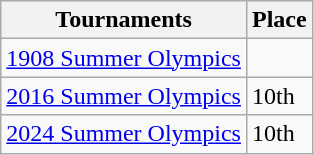<table class="wikitable collapsible">
<tr>
<th>Tournaments</th>
<th>Place</th>
</tr>
<tr>
<td><a href='#'>1908 Summer Olympics</a></td>
<td></td>
</tr>
<tr>
<td><a href='#'>2016 Summer Olympics</a></td>
<td>10th</td>
</tr>
<tr>
<td><a href='#'>2024 Summer Olympics</a></td>
<td>10th</td>
</tr>
</table>
